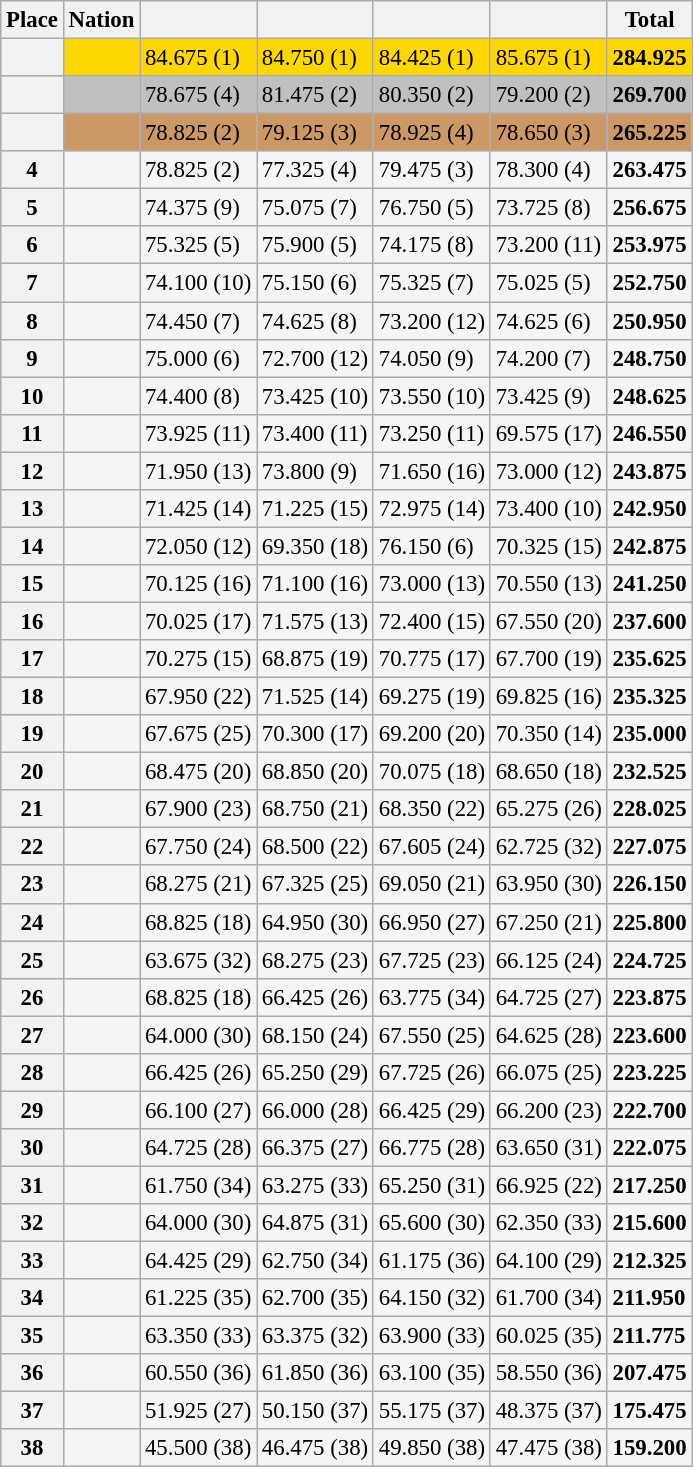<table class="wikitable sortable" style="text-align:left; font-size:95%; width=100%">
<tr>
<th scope=col>Place</th>
<th scope=col align=center>Nation</th>
<th scope=col align=center></th>
<th scope=col align=center></th>
<th scope=col align=center></th>
<th scope=col align=center></th>
<th scope=col align=center>Total</th>
</tr>
<tr bgcolor=gold class="sortbottom">
<th scope=row></th>
<td align=left><strong></strong></td>
<td>84.675 (1)</td>
<td>84.750 (1)</td>
<td>84.425 (1)</td>
<td>85.675 (1)</td>
<td><strong>284.925</strong></td>
</tr>
<tr bgcolor=silver class="sortbottom">
<th scope=row></th>
<td align=left><strong></strong></td>
<td>78.675 (4)</td>
<td>81.475 (2)</td>
<td>80.350 (2)</td>
<td>79.200 (2)</td>
<td><strong>269.700</strong></td>
</tr>
<tr bgcolor="#cc9966" class="sortbottom">
<th scope=row></th>
<td align=left><strong></strong></td>
<td>78.825 (2)</td>
<td>79.125 (3)</td>
<td>78.925 (4)</td>
<td>78.650 (3)</td>
<td><strong>265.225</strong></td>
</tr>
<tr bgcolor="#F5F5F5" class="sortbottom">
<th scope=row><strong>4</strong></th>
<td align=left><strong></strong></td>
<td>78.825 (2)</td>
<td>77.325 (4)</td>
<td>79.475 (3)</td>
<td>78.300 (4)</td>
<td><strong>263.475</strong></td>
</tr>
<tr bgcolor="#F5F5F5" class="sortbottom">
<th scope=row><strong>5</strong></th>
<td align=left><strong></strong></td>
<td>74.375 (9)</td>
<td>75.075 (7)</td>
<td>76.750 (5)</td>
<td>73.725 (8)</td>
<td><strong>256.675</strong></td>
</tr>
<tr bgcolor="#F5F5F5" class="sortbottom">
<th scope=row><strong>6</strong></th>
<td align=left><strong></strong></td>
<td>75.325 (5)</td>
<td>75.900 (5)</td>
<td>74.175 (8)</td>
<td>73.200 (11)</td>
<td><strong>253.975</strong></td>
</tr>
<tr bgcolor="#F5F5F5" class="sortbottom">
<th scope=row><strong>7</strong></th>
<td align=left><strong></strong></td>
<td>74.100 (10)</td>
<td>75.150 (6)</td>
<td>75.325 (7)</td>
<td>75.025 (5)</td>
<td><strong>252.750</strong></td>
</tr>
<tr bgcolor="#F5F5F5" class="sortbottom">
<th scope=row><strong>8</strong></th>
<td align=left><strong></strong></td>
<td>74.450 (7)</td>
<td>74.625 (8)</td>
<td>73.200 (12)</td>
<td>74.625 (6)</td>
<td><strong>250.950</strong></td>
</tr>
<tr bgcolor="#F5F5F5" class="sortbottom">
<th scope=row><strong>9</strong></th>
<td align=left><strong></strong></td>
<td>75.000 (6)</td>
<td>72.700 (12)</td>
<td>74.050 (9)</td>
<td>74.200 (7)</td>
<td><strong>248.750</strong></td>
</tr>
<tr bgcolor="#F5F5F5" class="sortbottom">
<th scope=row><strong>10</strong></th>
<td align=left><strong></strong></td>
<td>74.400 (8)</td>
<td>73.425 (10)</td>
<td>73.550 (10)</td>
<td>73.425 (9)</td>
<td><strong>248.625</strong></td>
</tr>
<tr bgcolor="#F5F5F5" class="sortbottom">
<th scope=row><strong>11</strong></th>
<td align=left><strong></strong></td>
<td>73.925 (11)</td>
<td>73.400 (11)</td>
<td>73.250 (11)</td>
<td>69.575 (17)</td>
<td><strong>246.550</strong></td>
</tr>
<tr bgcolor="#F5F5F5" class="sortbottom">
<th scope=row><strong>12</strong></th>
<td align=left><strong></strong></td>
<td>71.950 (13)</td>
<td>73.800 (9)</td>
<td>71.650 (16)</td>
<td>73.000 (12)</td>
<td><strong>243.875</strong></td>
</tr>
<tr bgcolor="#F5F5F5" class="sortbottom">
<th scope=row><strong>13</strong></th>
<td align=left><strong></strong></td>
<td>71.425 (14)</td>
<td>71.225 (15)</td>
<td>72.975 (14)</td>
<td>73.400 (10)</td>
<td><strong>242.950</strong></td>
</tr>
<tr bgcolor="#F5F5F5" class="sortbottom">
<th scope=row><strong>14</strong></th>
<td align=left><strong></strong></td>
<td>72.050 (12)</td>
<td>69.350 (18)</td>
<td>76.150 (6)</td>
<td>70.325	(15)</td>
<td><strong>242.875</strong></td>
</tr>
<tr bgcolor="#F5F5F5" class="sortbottom">
<th scope=row><strong>15</strong></th>
<td align=left><strong></strong></td>
<td>70.125 (16)</td>
<td>71.100 (16)</td>
<td>73.000 (13)</td>
<td>70.550 (13)</td>
<td><strong>241.250</strong></td>
</tr>
<tr bgcolor="#F5F5F5" class="sortbottom">
<th scope=row><strong>16</strong></th>
<td align=left><strong></strong></td>
<td>70.025 (17)</td>
<td>71.575 (13)</td>
<td>72.400 (15)</td>
<td>67.550 (20)</td>
<td><strong>237.600</strong></td>
</tr>
<tr bgcolor="#F5F5F5" class="sortbottom">
<th scope=row><strong>17</strong></th>
<td align=left><strong></strong></td>
<td>70.275 (15)</td>
<td>68.875 (19)</td>
<td>70.775 (17)</td>
<td>67.700 (19)</td>
<td><strong>235.625</strong></td>
</tr>
<tr bgcolor="#F5F5F5" class="sortbottom">
<th scope=row><strong>18</strong></th>
<td align=left><strong></strong></td>
<td>67.950 (22)</td>
<td>71.525 (14)</td>
<td>69.275 (19)</td>
<td>69.825 (16)</td>
<td><strong>235.325</strong></td>
</tr>
<tr bgcolor="#F5F5F5" class="sortbottom">
<th scope=row><strong>19</strong></th>
<td align=left><strong></strong></td>
<td>67.675 (25)</td>
<td>70.300 (17)</td>
<td>69.200 (20)</td>
<td>70.350 (14)</td>
<td><strong>235.000</strong></td>
</tr>
<tr bgcolor="#F5F5F5" class="sortbottom">
<th scope=row><strong>20</strong></th>
<td align=left><strong></strong></td>
<td>68.475 (20)</td>
<td>68.850 (20)</td>
<td>70.075 (18)</td>
<td>68.650 (18)</td>
<td><strong>232.525</strong></td>
</tr>
<tr bgcolor="#F5F5F5" class="sortbottom">
<th scope=row><strong>21</strong></th>
<td align=left><strong></strong></td>
<td>67.900 (23)</td>
<td>68.750 (21)</td>
<td>68.350 (22)</td>
<td>65.275 (26)</td>
<td><strong>228.025</strong></td>
</tr>
<tr bgcolor="#F5F5F5" class="sortbottom">
<th scope=row><strong>22</strong></th>
<td align=left><strong></strong></td>
<td>67.750 (24)</td>
<td>68.500 (22)</td>
<td>67.605 (24)</td>
<td>62.725 (32)</td>
<td><strong>227.075</strong></td>
</tr>
<tr bgcolor="#F5F5F5" class="sortbottom">
<th scope=row><strong>23</strong></th>
<td align=left><strong></strong></td>
<td>68.275 (21)</td>
<td>67.325 (25)</td>
<td>69.050 (21)</td>
<td>63.950 (30)</td>
<td><strong>226.150</strong></td>
</tr>
<tr bgcolor="#F5F5F5" class="sortbottom">
<th scope=row><strong>24</strong></th>
<td align=left><strong></strong></td>
<td>68.825 (18)</td>
<td>64.950 (30)</td>
<td>66.950 (27)</td>
<td>67.250 (21)</td>
<td><strong>225.800</strong></td>
</tr>
<tr bgcolor="#F5F5F5" class="sortbottom">
<th scope=row><strong>25</strong></th>
<td align=left><strong></strong></td>
<td>63.675 (32)</td>
<td>68.275 (23)</td>
<td>67.725 (23)</td>
<td>66.125 (24)</td>
<td><strong>224.725</strong></td>
</tr>
<tr bgcolor="#F5F5F5" class="sortbottom">
<th scope=row><strong>26</strong></th>
<td align=left><strong></strong></td>
<td>68.825 (18)</td>
<td>66.425 (26)</td>
<td>63.775 (34)</td>
<td>64.725 (27)</td>
<td><strong>223.875</strong></td>
</tr>
<tr bgcolor="#F5F5F5" class="sortbottom">
<th scope=row><strong>27</strong></th>
<td align=left><strong></strong></td>
<td>64.000 (30)</td>
<td>68.150 (24)</td>
<td>67.550 (25)</td>
<td>64.625 (28)</td>
<td><strong>223.600</strong></td>
</tr>
<tr bgcolor="#F5F5F5" class="sortbottom">
<th scope=row><strong>28</strong></th>
<td align=left><strong></strong></td>
<td>66.425 (26)</td>
<td>65.250 (29)</td>
<td>67.725 (26)</td>
<td>66.075 (25)</td>
<td><strong>223.225</strong></td>
</tr>
<tr bgcolor="#F5F5F5" class="sortbottom">
<th scope=row><strong>29</strong></th>
<td align=left><strong></strong></td>
<td>66.100 (27)</td>
<td>66.000 (28)</td>
<td>66.425 (29)</td>
<td>66.200 (23)</td>
<td><strong>222.700</strong></td>
</tr>
<tr bgcolor="#F5F5F5" class="sortbottom">
<th scope=row><strong>30</strong></th>
<td align=left><strong></strong></td>
<td>64.725 (28)</td>
<td>66.375 (27)</td>
<td>66.775 (28)</td>
<td>63.650 (31)</td>
<td><strong>222.075</strong></td>
</tr>
<tr bgcolor="#F5F5F5" class="sortbottom">
<th scope=row><strong>31</strong></th>
<td align=left><strong></strong></td>
<td>61.750 (34)</td>
<td>63.275 (33)</td>
<td>65.250 (31)</td>
<td>66.925 (22)</td>
<td><strong>217.250</strong></td>
</tr>
<tr bgcolor="#F5F5F5" class="sortbottom">
<th scope=row><strong>32</strong></th>
<td align=left><strong></strong></td>
<td>64.000 (30)</td>
<td>64.875 (31)</td>
<td>65.600 (30)</td>
<td>62.350 (33)</td>
<td><strong>215.600</strong></td>
</tr>
<tr bgcolor="#F5F5F5" class="sortbottom">
<th scope=row><strong>33</strong></th>
<td align=left><strong></strong></td>
<td>64.425 (29)</td>
<td>62.750 (34)</td>
<td>61.175 (36)</td>
<td>64.100 (29)</td>
<td><strong>212.325</strong></td>
</tr>
<tr bgcolor="#F5F5F5" class="sortbottom">
<th scope=row><strong>34</strong></th>
<td align=left><strong></strong></td>
<td>61.225 (35)</td>
<td>62.700 (35)</td>
<td>64.150 (32)</td>
<td>61.700 (34)</td>
<td><strong>211.950</strong></td>
</tr>
<tr bgcolor="#F5F5F5" class="sortbottom">
<th scope=row><strong>35</strong></th>
<td align=left><strong></strong></td>
<td>63.350 (33)</td>
<td>63.375 (32)</td>
<td>63.900 (33)</td>
<td>60.025 (35)</td>
<td><strong>211.775</strong></td>
</tr>
<tr bgcolor="#F5F5F5" class="sortbottom">
<th scope=row><strong>36</strong></th>
<td align=left><strong></strong></td>
<td>60.550 (36)</td>
<td>61.850 (36)</td>
<td>63.100 (35)</td>
<td>58.550 (36)</td>
<td><strong>207.475</strong></td>
</tr>
<tr bgcolor="#F5F5F5" class="sortbottom">
<th scope=row><strong>37</strong></th>
<td align=left><strong></strong></td>
<td>51.925 (27)</td>
<td>50.150 (37)</td>
<td>55.175 (37)</td>
<td>48.375 (37)</td>
<td><strong>175.475</strong></td>
</tr>
<tr bgcolor="#F5F5F5" class="sortbottom">
<th scope=row><strong>38</strong></th>
<td align=left><strong></strong></td>
<td>45.500 (38)</td>
<td>46.475 (38)</td>
<td>49.850 (38)</td>
<td>47.475 (38)</td>
<td><strong>159.200</strong></td>
</tr>
</table>
